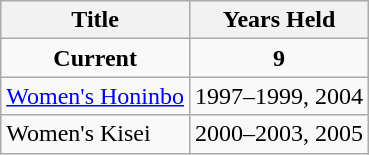<table class="wikitable">
<tr>
<th>Title</th>
<th>Years Held</th>
</tr>
<tr>
<td align="center"><strong>Current</strong></td>
<td align="center"><strong>9</strong></td>
</tr>
<tr>
<td> <a href='#'>Women's Honinbo</a></td>
<td>1997–1999, 2004</td>
</tr>
<tr>
<td> Women's Kisei</td>
<td>2000–2003, 2005</td>
</tr>
</table>
